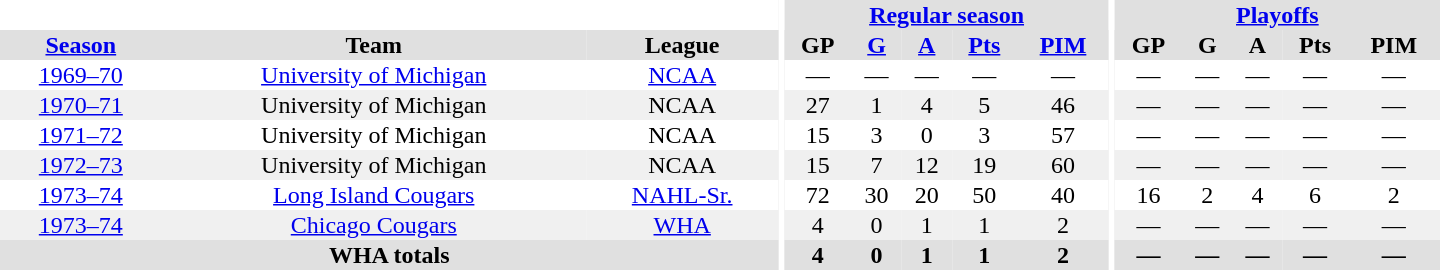<table border="0" cellpadding="1" cellspacing="0" style="text-align:center; width:60em">
<tr bgcolor="#e0e0e0">
<th colspan="3" bgcolor="#ffffff"></th>
<th rowspan="99" bgcolor="#ffffff"></th>
<th colspan="5"><a href='#'>Regular season</a></th>
<th rowspan="99" bgcolor="#ffffff"></th>
<th colspan="5"><a href='#'>Playoffs</a></th>
</tr>
<tr bgcolor="#e0e0e0">
<th><a href='#'>Season</a></th>
<th>Team</th>
<th>League</th>
<th>GP</th>
<th><a href='#'>G</a></th>
<th><a href='#'>A</a></th>
<th><a href='#'>Pts</a></th>
<th><a href='#'>PIM</a></th>
<th>GP</th>
<th>G</th>
<th>A</th>
<th>Pts</th>
<th>PIM</th>
</tr>
<tr>
<td><a href='#'>1969–70</a></td>
<td><a href='#'>University of Michigan</a></td>
<td><a href='#'>NCAA</a></td>
<td>—</td>
<td>—</td>
<td>—</td>
<td>—</td>
<td>—</td>
<td>—</td>
<td>—</td>
<td>—</td>
<td>—</td>
<td>—</td>
</tr>
<tr bgcolor="#f0f0f0">
<td><a href='#'>1970–71</a></td>
<td>University of Michigan</td>
<td>NCAA</td>
<td>27</td>
<td>1</td>
<td>4</td>
<td>5</td>
<td>46</td>
<td>—</td>
<td>—</td>
<td>—</td>
<td>—</td>
<td>—</td>
</tr>
<tr>
<td><a href='#'>1971–72</a></td>
<td>University of Michigan</td>
<td>NCAA</td>
<td>15</td>
<td>3</td>
<td>0</td>
<td>3</td>
<td>57</td>
<td>—</td>
<td>—</td>
<td>—</td>
<td>—</td>
<td>—</td>
</tr>
<tr bgcolor="#f0f0f0">
<td><a href='#'>1972–73</a></td>
<td>University of Michigan</td>
<td>NCAA</td>
<td>15</td>
<td>7</td>
<td>12</td>
<td>19</td>
<td>60</td>
<td>—</td>
<td>—</td>
<td>—</td>
<td>—</td>
<td>—</td>
</tr>
<tr>
<td><a href='#'>1973–74</a></td>
<td><a href='#'>Long Island Cougars</a></td>
<td><a href='#'>NAHL-Sr.</a></td>
<td>72</td>
<td>30</td>
<td>20</td>
<td>50</td>
<td>40</td>
<td>16</td>
<td>2</td>
<td>4</td>
<td>6</td>
<td>2</td>
</tr>
<tr bgcolor="#f0f0f0">
<td><a href='#'>1973–74</a></td>
<td><a href='#'>Chicago Cougars</a></td>
<td><a href='#'>WHA</a></td>
<td>4</td>
<td>0</td>
<td>1</td>
<td>1</td>
<td>2</td>
<td>—</td>
<td>—</td>
<td>—</td>
<td>—</td>
<td>—</td>
</tr>
<tr>
</tr>
<tr ALIGN="center" bgcolor="#e0e0e0">
<th colspan="3">WHA totals</th>
<th ALIGN="center">4</th>
<th ALIGN="center">0</th>
<th ALIGN="center">1</th>
<th ALIGN="center">1</th>
<th ALIGN="center">2</th>
<th ALIGN="center">—</th>
<th ALIGN="center">—</th>
<th ALIGN="center">—</th>
<th ALIGN="center">—</th>
<th ALIGN="center">—</th>
</tr>
</table>
